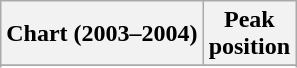<table class="wikitable sortable plainrowheaders" style="text-align:center">
<tr>
<th>Chart (2003–2004)</th>
<th>Peak<br>position</th>
</tr>
<tr>
</tr>
<tr>
</tr>
<tr>
</tr>
<tr>
</tr>
<tr>
</tr>
</table>
